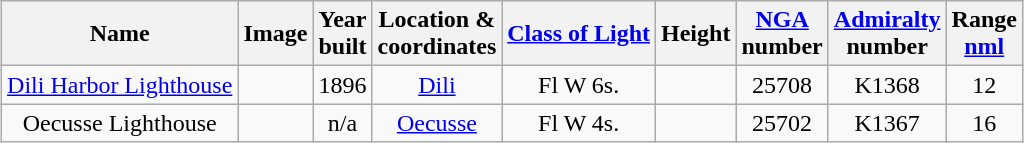<table class="wikitable" style="margin:auto;text-align:center">
<tr>
<th>Name</th>
<th>Image</th>
<th>Year<br>built</th>
<th>Location &<br> coordinates</th>
<th><a href='#'>Class of Light</a></th>
<th>Height</th>
<th><a href='#'>NGA</a><br>number</th>
<th><a href='#'>Admiralty</a><br>number</th>
<th>Range<br><a href='#'>nml</a></th>
</tr>
<tr>
<td><a href='#'>Dili Harbor Lighthouse</a></td>
<td></td>
<td>1896</td>
<td><a href='#'>Dili</a><br> </td>
<td>Fl W 6s.</td>
<td></td>
<td>25708</td>
<td>K1368</td>
<td>12</td>
</tr>
<tr>
<td>Oecusse Lighthouse</td>
<td></td>
<td>n/a</td>
<td><a href='#'>Oecusse</a><br> </td>
<td>Fl W 4s.</td>
<td></td>
<td>25702</td>
<td>K1367</td>
<td>16</td>
</tr>
</table>
